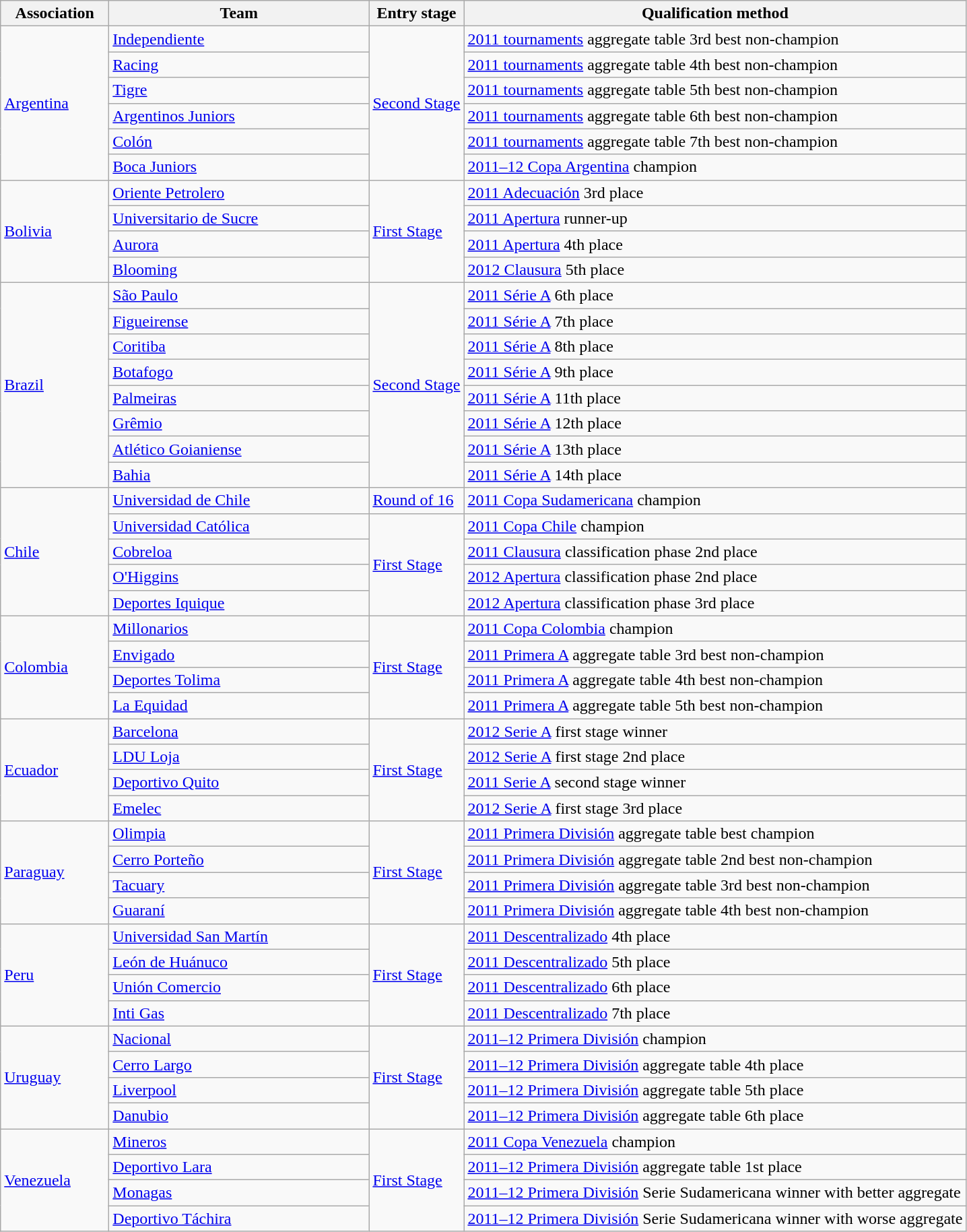<table class="wikitable">
<tr>
<th width=100>Association</th>
<th width=250>Team </th>
<th>Entry stage</th>
<th>Qualification method</th>
</tr>
<tr>
<td rowspan="6"> <a href='#'>Argentina</a><br></td>
<td><a href='#'>Independiente</a> </td>
<td rowspan="6"><a href='#'>Second Stage</a></td>
<td><a href='#'>2011 tournaments</a> aggregate table 3rd best non-champion</td>
</tr>
<tr>
<td><a href='#'>Racing</a> </td>
<td><a href='#'>2011 tournaments</a> aggregate table 4th best non-champion</td>
</tr>
<tr>
<td><a href='#'>Tigre</a> </td>
<td><a href='#'>2011 tournaments</a> aggregate table 5th best non-champion</td>
</tr>
<tr>
<td><a href='#'>Argentinos Juniors</a> </td>
<td><a href='#'>2011 tournaments</a> aggregate table 6th best non-champion</td>
</tr>
<tr>
<td><a href='#'>Colón</a> </td>
<td><a href='#'>2011 tournaments</a> aggregate table 7th best non-champion</td>
</tr>
<tr>
<td><a href='#'>Boca Juniors</a> </td>
<td><a href='#'>2011–12 Copa Argentina</a> champion</td>
</tr>
<tr>
<td rowspan="4"> <a href='#'>Bolivia</a><br></td>
<td><a href='#'>Oriente Petrolero</a> </td>
<td rowspan="4"><a href='#'>First Stage</a></td>
<td><a href='#'>2011 Adecuación</a> 3rd place</td>
</tr>
<tr>
<td><a href='#'>Universitario de Sucre</a> </td>
<td><a href='#'>2011 Apertura</a> runner-up</td>
</tr>
<tr>
<td><a href='#'>Aurora</a> </td>
<td><a href='#'>2011 Apertura</a> 4th place</td>
</tr>
<tr>
<td><a href='#'>Blooming</a> </td>
<td><a href='#'>2012 Clausura</a> 5th place</td>
</tr>
<tr>
<td rowspan="8"> <a href='#'>Brazil</a><br></td>
<td><a href='#'>São Paulo</a> </td>
<td rowspan="8"><a href='#'>Second Stage</a></td>
<td><a href='#'>2011 Série A</a> 6th place</td>
</tr>
<tr>
<td><a href='#'>Figueirense</a> </td>
<td><a href='#'>2011 Série A</a> 7th place</td>
</tr>
<tr>
<td><a href='#'>Coritiba</a> </td>
<td><a href='#'>2011 Série A</a> 8th place</td>
</tr>
<tr>
<td><a href='#'>Botafogo</a> </td>
<td><a href='#'>2011 Série A</a> 9th place</td>
</tr>
<tr>
<td><a href='#'>Palmeiras</a> </td>
<td><a href='#'>2011 Série A</a> 11th place</td>
</tr>
<tr>
<td><a href='#'>Grêmio</a> </td>
<td><a href='#'>2011 Série A</a> 12th place</td>
</tr>
<tr>
<td><a href='#'>Atlético Goianiense</a> </td>
<td><a href='#'>2011 Série A</a> 13th place</td>
</tr>
<tr>
<td><a href='#'>Bahia</a> </td>
<td><a href='#'>2011 Série A</a> 14th place</td>
</tr>
<tr>
<td rowspan="5"> <a href='#'>Chile</a><br></td>
<td><a href='#'>Universidad de Chile</a> </td>
<td><a href='#'>Round of 16</a></td>
<td><a href='#'>2011 Copa Sudamericana</a> champion</td>
</tr>
<tr>
<td><a href='#'>Universidad Católica</a> </td>
<td rowspan="4"><a href='#'>First Stage</a></td>
<td><a href='#'>2011 Copa Chile</a> champion</td>
</tr>
<tr>
<td><a href='#'>Cobreloa</a> </td>
<td><a href='#'>2011 Clausura</a> classification phase 2nd place</td>
</tr>
<tr>
<td><a href='#'>O'Higgins</a> </td>
<td><a href='#'>2012 Apertura</a> classification phase 2nd place</td>
</tr>
<tr>
<td><a href='#'>Deportes Iquique</a>  </td>
<td><a href='#'>2012 Apertura</a> classification phase 3rd place</td>
</tr>
<tr>
<td rowspan="4"> <a href='#'>Colombia</a><br></td>
<td><a href='#'>Millonarios</a> </td>
<td rowspan="4"><a href='#'>First Stage</a></td>
<td><a href='#'>2011 Copa Colombia</a> champion</td>
</tr>
<tr>
<td><a href='#'>Envigado</a> </td>
<td><a href='#'>2011 Primera A</a> aggregate table 3rd best non-champion</td>
</tr>
<tr>
<td><a href='#'>Deportes Tolima</a> </td>
<td><a href='#'>2011 Primera A</a> aggregate table 4th best non-champion</td>
</tr>
<tr>
<td><a href='#'>La Equidad</a> </td>
<td><a href='#'>2011 Primera A</a> aggregate table 5th best non-champion</td>
</tr>
<tr>
<td rowspan="4"> <a href='#'>Ecuador</a><br></td>
<td><a href='#'>Barcelona</a> </td>
<td rowspan="4"><a href='#'>First Stage</a></td>
<td><a href='#'>2012 Serie A</a> first stage winner</td>
</tr>
<tr>
<td><a href='#'>LDU Loja</a> </td>
<td><a href='#'>2012 Serie A</a> first stage 2nd place</td>
</tr>
<tr>
<td><a href='#'>Deportivo Quito</a> </td>
<td><a href='#'>2011 Serie A</a> second stage winner</td>
</tr>
<tr>
<td><a href='#'>Emelec</a> </td>
<td><a href='#'>2012 Serie A</a> first stage 3rd place</td>
</tr>
<tr>
<td rowspan="4"> <a href='#'>Paraguay</a><br></td>
<td><a href='#'>Olimpia</a> </td>
<td rowspan="4"><a href='#'>First Stage</a></td>
<td><a href='#'>2011 Primera División</a> aggregate table best champion</td>
</tr>
<tr>
<td><a href='#'>Cerro Porteño</a> </td>
<td><a href='#'>2011 Primera División</a> aggregate table 2nd best non-champion</td>
</tr>
<tr>
<td><a href='#'>Tacuary</a> </td>
<td><a href='#'>2011 Primera División</a> aggregate table 3rd best non-champion</td>
</tr>
<tr>
<td><a href='#'>Guaraní</a> </td>
<td><a href='#'>2011 Primera División</a> aggregate table 4th best non-champion</td>
</tr>
<tr>
<td rowspan="4"> <a href='#'>Peru</a><br></td>
<td><a href='#'>Universidad San Martín</a> </td>
<td rowspan="4"><a href='#'>First Stage</a></td>
<td><a href='#'>2011 Descentralizado</a> 4th place</td>
</tr>
<tr>
<td><a href='#'>León de Huánuco</a> </td>
<td><a href='#'>2011 Descentralizado</a> 5th place</td>
</tr>
<tr>
<td><a href='#'>Unión Comercio</a> </td>
<td><a href='#'>2011 Descentralizado</a> 6th place</td>
</tr>
<tr>
<td><a href='#'>Inti Gas</a> </td>
<td><a href='#'>2011 Descentralizado</a> 7th place</td>
</tr>
<tr>
<td rowspan="4"> <a href='#'>Uruguay</a><br></td>
<td><a href='#'>Nacional</a> </td>
<td rowspan="4"><a href='#'>First Stage</a></td>
<td><a href='#'>2011–12 Primera División</a> champion</td>
</tr>
<tr>
<td><a href='#'>Cerro Largo</a> </td>
<td><a href='#'>2011–12 Primera División</a> aggregate table 4th place</td>
</tr>
<tr>
<td><a href='#'>Liverpool</a> </td>
<td><a href='#'>2011–12 Primera División</a> aggregate table 5th place</td>
</tr>
<tr>
<td><a href='#'>Danubio</a> </td>
<td><a href='#'>2011–12 Primera División</a> aggregate table 6th place</td>
</tr>
<tr>
<td rowspan="4"> <a href='#'>Venezuela</a><br></td>
<td><a href='#'>Mineros</a> </td>
<td rowspan="4"><a href='#'>First Stage</a></td>
<td><a href='#'>2011 Copa Venezuela</a> champion</td>
</tr>
<tr>
<td><a href='#'>Deportivo Lara</a> </td>
<td><a href='#'>2011–12 Primera División</a> aggregate table 1st place</td>
</tr>
<tr>
<td><a href='#'>Monagas</a> </td>
<td><a href='#'>2011–12 Primera División</a> Serie Sudamericana winner with better aggregate</td>
</tr>
<tr>
<td><a href='#'>Deportivo Táchira</a> </td>
<td><a href='#'>2011–12 Primera División</a> Serie Sudamericana winner with worse aggregate</td>
</tr>
</table>
